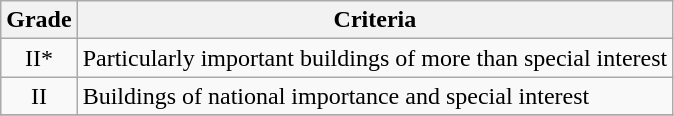<table class="wikitable" border="1">
<tr>
<th>Grade</th>
<th>Criteria</th>
</tr>
<tr>
<td align="center" >II*</td>
<td>Particularly important buildings of more than special interest</td>
</tr>
<tr>
<td align="center" >II</td>
<td>Buildings of national importance and special interest</td>
</tr>
<tr>
</tr>
</table>
